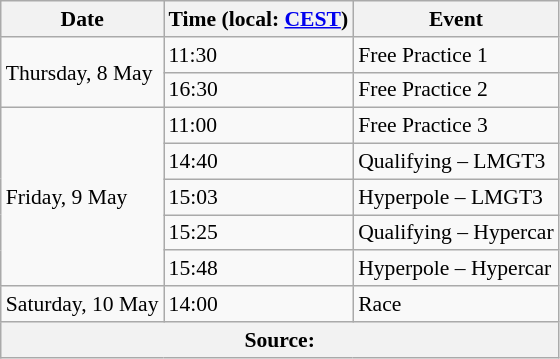<table class="wikitable" style="font-size: 90%;">
<tr>
<th>Date</th>
<th>Time (local: <a href='#'>CEST</a>)</th>
<th>Event</th>
</tr>
<tr>
<td rowspan="2">Thursday, 8 May</td>
<td>11:30</td>
<td>Free Practice 1</td>
</tr>
<tr>
<td>16:30</td>
<td>Free Practice 2</td>
</tr>
<tr>
<td rowspan="5">Friday, 9 May</td>
<td>11:00</td>
<td>Free Practice 3</td>
</tr>
<tr>
<td>14:40</td>
<td>Qualifying – LMGT3</td>
</tr>
<tr>
<td>15:03</td>
<td>Hyperpole – LMGT3</td>
</tr>
<tr>
<td>15:25</td>
<td>Qualifying – Hypercar</td>
</tr>
<tr>
<td>15:48</td>
<td>Hyperpole – Hypercar</td>
</tr>
<tr>
<td>Saturday, 10 May</td>
<td>14:00</td>
<td>Race</td>
</tr>
<tr>
<th colspan="3">Source:</th>
</tr>
</table>
